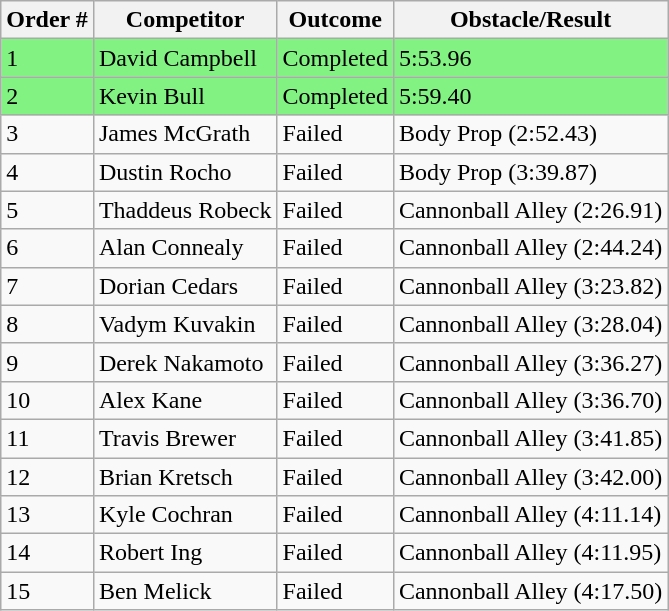<table class="wikitable sortable">
<tr>
<th>Order #</th>
<th>Competitor</th>
<th>Outcome</th>
<th>Obstacle/Result</th>
</tr>
<tr style="background-color:#82f282">
<td>1</td>
<td>David Campbell</td>
<td>Completed</td>
<td>5:53.96</td>
</tr>
<tr style="background-color:#82f282">
<td>2</td>
<td>Kevin Bull</td>
<td>Completed</td>
<td>5:59.40</td>
</tr>
<tr>
<td>3</td>
<td>James McGrath</td>
<td>Failed</td>
<td>Body Prop (2:52.43)</td>
</tr>
<tr>
<td>4</td>
<td>Dustin Rocho</td>
<td>Failed</td>
<td>Body Prop (3:39.87)</td>
</tr>
<tr>
<td>5</td>
<td>Thaddeus Robeck</td>
<td>Failed</td>
<td>Cannonball Alley (2:26.91)</td>
</tr>
<tr>
<td>6</td>
<td>Alan Connealy</td>
<td>Failed</td>
<td>Cannonball Alley (2:44.24)</td>
</tr>
<tr>
<td>7</td>
<td>Dorian Cedars</td>
<td>Failed</td>
<td>Cannonball Alley (3:23.82)</td>
</tr>
<tr>
<td>8</td>
<td>Vadym Kuvakin</td>
<td>Failed</td>
<td>Cannonball Alley (3:28.04)</td>
</tr>
<tr>
<td>9</td>
<td>Derek Nakamoto</td>
<td>Failed</td>
<td>Cannonball Alley (3:36.27)</td>
</tr>
<tr>
<td>10</td>
<td>Alex Kane</td>
<td>Failed</td>
<td>Cannonball Alley (3:36.70)</td>
</tr>
<tr>
<td>11</td>
<td>Travis Brewer</td>
<td>Failed</td>
<td>Cannonball Alley (3:41.85)</td>
</tr>
<tr>
<td>12</td>
<td>Brian Kretsch</td>
<td>Failed</td>
<td>Cannonball Alley (3:42.00)</td>
</tr>
<tr>
<td>13</td>
<td>Kyle Cochran</td>
<td>Failed</td>
<td>Cannonball Alley (4:11.14)</td>
</tr>
<tr>
<td>14</td>
<td>Robert Ing</td>
<td>Failed</td>
<td>Cannonball Alley (4:11.95)</td>
</tr>
<tr>
<td>15</td>
<td>Ben Melick</td>
<td>Failed</td>
<td>Cannonball Alley (4:17.50)</td>
</tr>
</table>
